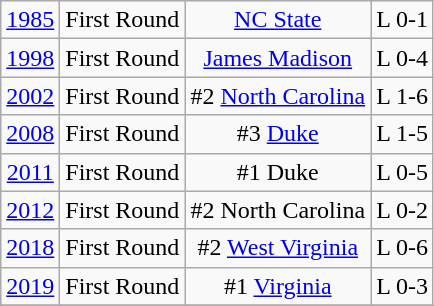<table class="wikitable">
<tr align="center">
<td><a href='#'>1985</a></td>
<td>First Round</td>
<td><a href='#'>NC State</a></td>
<td>L 0-1</td>
</tr>
<tr align="center">
<td><a href='#'>1998</a></td>
<td>First Round</td>
<td><a href='#'>James Madison</a></td>
<td>L 0-4</td>
</tr>
<tr align="center">
<td><a href='#'>2002</a></td>
<td>First Round</td>
<td>#2 <a href='#'>North Carolina</a></td>
<td>L 1-6</td>
</tr>
<tr align="center">
<td><a href='#'>2008</a></td>
<td>First Round</td>
<td>#3 <a href='#'>Duke</a></td>
<td>L 1-5</td>
</tr>
<tr align="center">
<td><a href='#'>2011</a></td>
<td>First Round</td>
<td>#1 Duke</td>
<td>L 0-5</td>
</tr>
<tr align="center">
<td><a href='#'>2012</a></td>
<td>First Round</td>
<td>#2 North Carolina</td>
<td>L 0-2</td>
</tr>
<tr align="center">
<td><a href='#'>2018</a></td>
<td>First Round</td>
<td>#2 <a href='#'>West Virginia</a></td>
<td>L 0-6</td>
</tr>
<tr align="center">
<td><a href='#'>2019</a></td>
<td>First Round</td>
<td>#1 <a href='#'>Virginia</a></td>
<td>L 0-3</td>
</tr>
<tr style="text-align:center;">
</tr>
</table>
